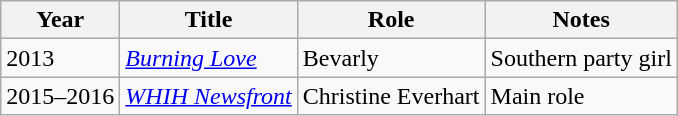<table class="wikitable sortable">
<tr>
<th scope="col">Year</th>
<th scope="col">Title</th>
<th scope="col">Role</th>
<th scope="col" class="unsortable">Notes</th>
</tr>
<tr>
<td>2013</td>
<td><em><a href='#'>Burning Love</a></em></td>
<td>Bevarly</td>
<td>Southern party girl</td>
</tr>
<tr>
<td>2015–2016</td>
<td><em><a href='#'>WHIH Newsfront</a></em></td>
<td>Christine Everhart</td>
<td>Main role</td>
</tr>
</table>
